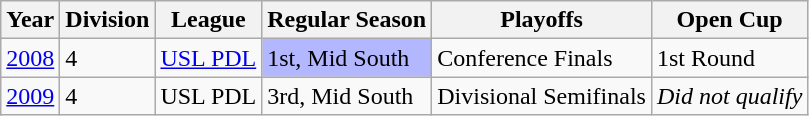<table class="wikitable">
<tr>
<th>Year</th>
<th>Division</th>
<th>League</th>
<th>Regular Season</th>
<th>Playoffs</th>
<th>Open Cup</th>
</tr>
<tr>
<td><a href='#'>2008</a></td>
<td>4</td>
<td><a href='#'>USL PDL</a></td>
<td bgcolor="B3B7FF">1st, Mid South</td>
<td>Conference Finals</td>
<td>1st Round</td>
</tr>
<tr>
<td><a href='#'>2009</a></td>
<td>4</td>
<td>USL PDL</td>
<td>3rd, Mid South</td>
<td>Divisional Semifinals</td>
<td><em>Did not qualify</em></td>
</tr>
</table>
